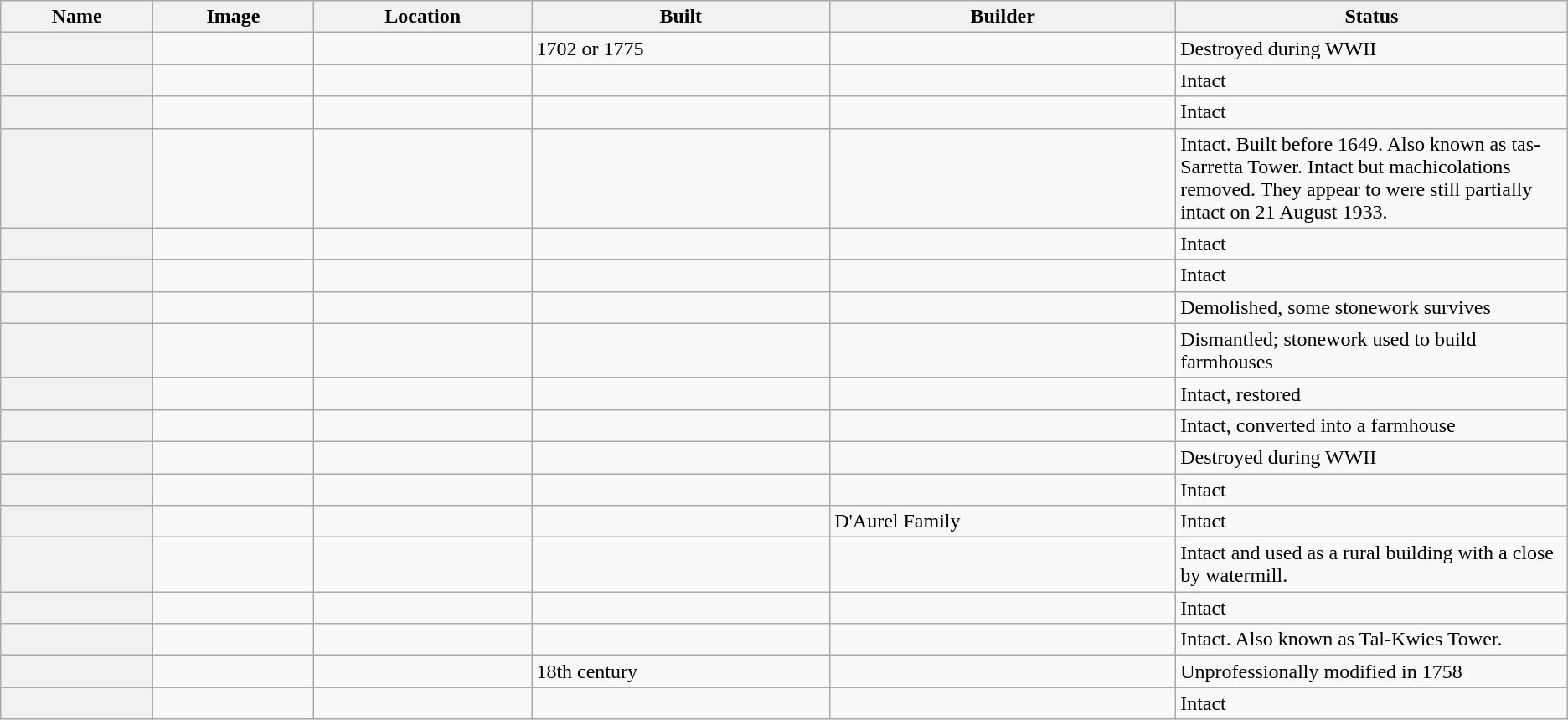<table class="wikitable sortable">
<tr>
<th scope="col">Name</th>
<th class="unsortable" scope="col">Image</th>
<th scope="col">Location</th>
<th scope="col">Built</th>
<th scope="col">Builder</th>
<th scope="col" class="unsortable" style ="width:25%">Status</th>
</tr>
<tr>
<th scope="row"></th>
<td style="text-align:center;"></td>
<td></td>
<td>1702 or 1775</td>
<td></td>
<td>Destroyed during WWII</td>
</tr>
<tr>
<th scope="row"></th>
<td style="text-align:center;"></td>
<td></td>
<td></td>
<td></td>
<td>Intact</td>
</tr>
<tr>
<th scope="row"></th>
<td style="text-align:center;"></td>
<td></td>
<td></td>
<td></td>
<td>Intact</td>
</tr>
<tr>
<th scope="row"></th>
<td style="text-align:center;"></td>
<td></td>
<td></td>
<td></td>
<td>Intact. Built before 1649. Also known as tas-Sarretta Tower. Intact but machicolations removed. They appear to were still partially intact on 21 August 1933.</td>
</tr>
<tr>
<th scope="row"></th>
<td style="text-align:center;"></td>
<td></td>
<td></td>
<td></td>
<td>Intact</td>
</tr>
<tr>
<th scope="row"></th>
<td style="text-align:center;"></td>
<td></td>
<td></td>
<td></td>
<td>Intact</td>
</tr>
<tr>
<th scope="row"></th>
<td style="text-align:center;"></td>
<td></td>
<td></td>
<td></td>
<td>Demolished, some stonework survives</td>
</tr>
<tr>
<th scope="row"></th>
<td style="text-align:center;"></td>
<td></td>
<td></td>
<td></td>
<td>Dismantled; stonework used to build farmhouses</td>
</tr>
<tr>
<th scope="row"></th>
<td style="text-align:center;"></td>
<td></td>
<td></td>
<td></td>
<td>Intact, restored</td>
</tr>
<tr>
<th scope="row"></th>
<td style="text-align:center;"></td>
<td></td>
<td></td>
<td></td>
<td>Intact, converted into a farmhouse</td>
</tr>
<tr>
<th scope="row"></th>
<td></td>
<td></td>
<td></td>
<td></td>
<td>Destroyed during WWII</td>
</tr>
<tr>
<th scope="row"></th>
<td style="text-align:center;"></td>
<td></td>
<td></td>
<td></td>
<td>Intact</td>
</tr>
<tr>
<th scope="row"></th>
<td style="text-align:center;"></td>
<td></td>
<td></td>
<td>D'Aurel Family</td>
<td>Intact</td>
</tr>
<tr>
<th scope="row"></th>
<td style="text-align:center;"></td>
<td></td>
<td></td>
<td></td>
<td>Intact and used as a rural building with a close by watermill.</td>
</tr>
<tr>
<th scope="row"></th>
<td style="text-align:center;"></td>
<td></td>
<td></td>
<td></td>
<td>Intact</td>
</tr>
<tr>
<th scope="row"></th>
<td style="text-align:center;"></td>
<td></td>
<td></td>
<td></td>
<td>Intact. Also known as Tal-Kwies Tower.</td>
</tr>
<tr>
<th scope="row"></th>
<td style="text-align:center;"></td>
<td></td>
<td>18th century</td>
<td></td>
<td>Unprofessionally modified in 1758</td>
</tr>
<tr>
<th scope="row"></th>
<td style="text-align:center;"></td>
<td></td>
<td></td>
<td></td>
<td>Intact</td>
</tr>
</table>
